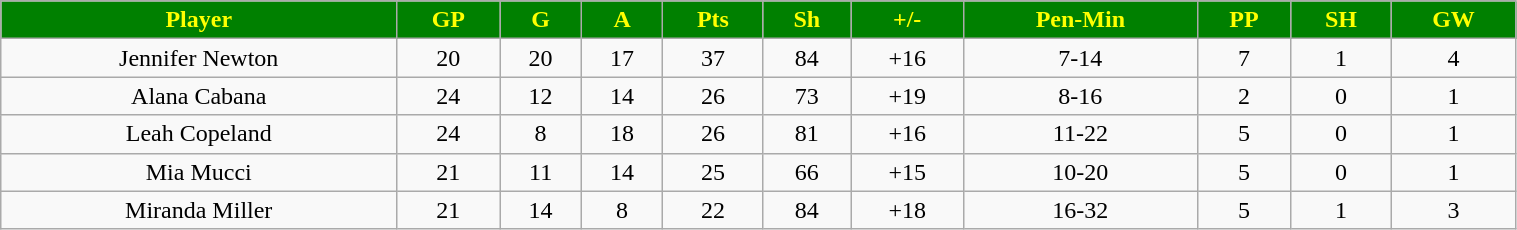<table class="wikitable" width="80%">
<tr align="center"  style="background:green;color:yellow;">
<td><strong>Player</strong></td>
<td><strong>GP</strong></td>
<td><strong>G</strong></td>
<td><strong>A</strong></td>
<td><strong>Pts</strong></td>
<td><strong>Sh</strong></td>
<td><strong>+/-</strong></td>
<td><strong>Pen-Min</strong></td>
<td><strong>PP</strong></td>
<td><strong>SH</strong></td>
<td><strong>GW</strong></td>
</tr>
<tr align="center">
<td>Jennifer Newton</td>
<td>20</td>
<td>20</td>
<td>17</td>
<td>37</td>
<td>84</td>
<td>+16</td>
<td>7-14</td>
<td>7</td>
<td>1</td>
<td>4</td>
</tr>
<tr align="center">
<td>Alana Cabana</td>
<td>24</td>
<td>12</td>
<td>14</td>
<td>26</td>
<td>73</td>
<td>+19</td>
<td>8-16</td>
<td>2</td>
<td>0</td>
<td>1</td>
</tr>
<tr align="center">
<td>Leah Copeland</td>
<td>24</td>
<td>8</td>
<td>18</td>
<td>26</td>
<td>81</td>
<td>+16</td>
<td>11-22</td>
<td>5</td>
<td>0</td>
<td>1</td>
</tr>
<tr align="center">
<td>Mia Mucci</td>
<td>21</td>
<td>11</td>
<td>14</td>
<td>25</td>
<td>66</td>
<td>+15</td>
<td>10-20</td>
<td>5</td>
<td>0</td>
<td>1</td>
</tr>
<tr align="center">
<td>Miranda Miller</td>
<td>21</td>
<td>14</td>
<td>8</td>
<td>22</td>
<td>84</td>
<td>+18</td>
<td>16-32</td>
<td>5</td>
<td>1</td>
<td>3</td>
</tr>
</table>
